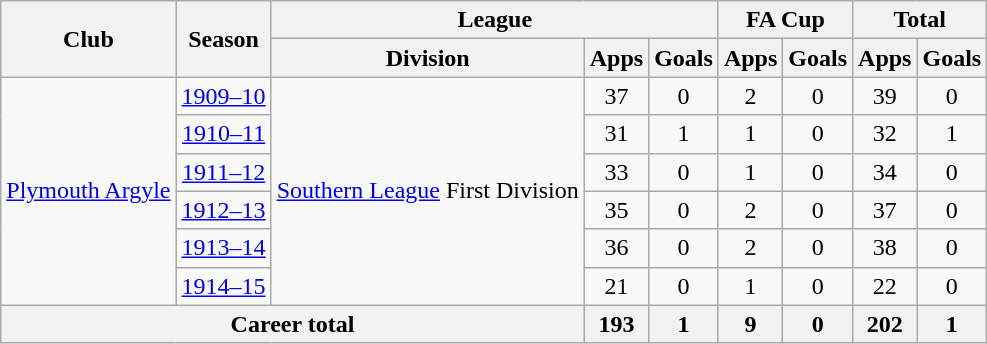<table class="wikitable" style="text-align: center;">
<tr>
<th rowspan="2">Club</th>
<th rowspan="2">Season</th>
<th colspan="3">League</th>
<th colspan="2">FA Cup</th>
<th colspan="2">Total</th>
</tr>
<tr>
<th>Division</th>
<th>Apps</th>
<th>Goals</th>
<th>Apps</th>
<th>Goals</th>
<th>Apps</th>
<th>Goals</th>
</tr>
<tr>
<td rowspan="6"><a href='#'>Plymouth Argyle</a></td>
<td><a href='#'>1909–10</a></td>
<td rowspan="6"><a href='#'>Southern League</a> First Division</td>
<td>37</td>
<td>0</td>
<td>2</td>
<td>0</td>
<td>39</td>
<td>0</td>
</tr>
<tr>
<td><a href='#'>1910–11</a></td>
<td>31</td>
<td>1</td>
<td>1</td>
<td>0</td>
<td>32</td>
<td>1</td>
</tr>
<tr>
<td><a href='#'>1911–12</a></td>
<td>33</td>
<td>0</td>
<td>1</td>
<td>0</td>
<td>34</td>
<td>0</td>
</tr>
<tr>
<td><a href='#'>1912–13</a></td>
<td>35</td>
<td>0</td>
<td>2</td>
<td>0</td>
<td>37</td>
<td>0</td>
</tr>
<tr>
<td><a href='#'>1913–14</a></td>
<td>36</td>
<td>0</td>
<td>2</td>
<td>0</td>
<td>38</td>
<td>0</td>
</tr>
<tr>
<td><a href='#'>1914–15</a></td>
<td>21</td>
<td>0</td>
<td>1</td>
<td>0</td>
<td>22</td>
<td>0</td>
</tr>
<tr>
<th colspan="3">Career total</th>
<th>193</th>
<th>1</th>
<th>9</th>
<th>0</th>
<th>202</th>
<th>1</th>
</tr>
</table>
